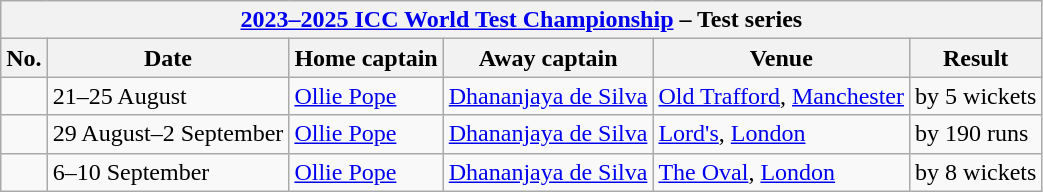<table class="wikitable">
<tr>
<th colspan="9"><a href='#'>2023–2025 ICC World Test Championship</a> – Test series</th>
</tr>
<tr>
<th>No.</th>
<th>Date</th>
<th>Home captain</th>
<th>Away captain</th>
<th>Venue</th>
<th>Result</th>
</tr>
<tr>
<td></td>
<td>21–25 August</td>
<td><a href='#'>Ollie Pope</a></td>
<td><a href='#'>Dhananjaya de Silva</a></td>
<td><a href='#'>Old Trafford</a>, <a href='#'>Manchester</a></td>
<td> by 5 wickets</td>
</tr>
<tr>
<td></td>
<td>29 August–2 September</td>
<td><a href='#'>Ollie Pope</a></td>
<td><a href='#'>Dhananjaya de Silva</a></td>
<td><a href='#'>Lord's</a>, <a href='#'>London</a></td>
<td> by 190 runs</td>
</tr>
<tr>
<td></td>
<td>6–10 September</td>
<td><a href='#'>Ollie Pope</a></td>
<td><a href='#'>Dhananjaya de Silva</a></td>
<td><a href='#'>The Oval</a>, <a href='#'>London</a></td>
<td> by 8 wickets</td>
</tr>
</table>
